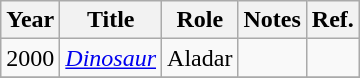<table class="wikitable">
<tr>
<th>Year</th>
<th>Title</th>
<th>Role</th>
<th>Notes</th>
<th>Ref.</th>
</tr>
<tr>
<td>2000</td>
<td><em><a href='#'>Dinosaur</a></em></td>
<td>Aladar</td>
<td></td>
<td></td>
</tr>
<tr>
</tr>
</table>
